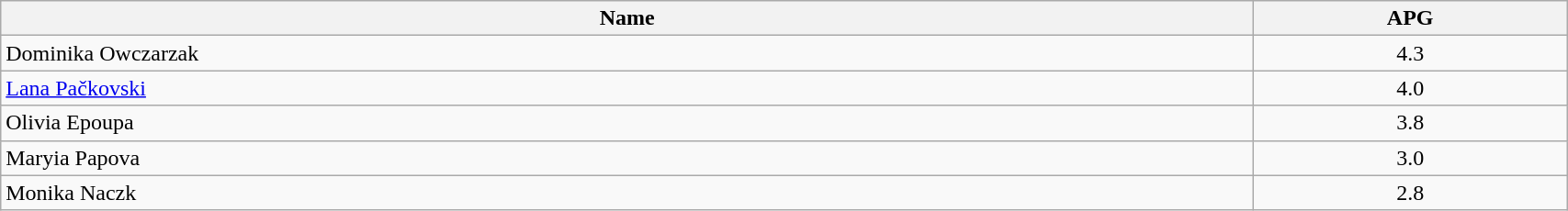<table class=wikitable width="90%">
<tr>
<th width="80%">Name</th>
<th width="20%">APG</th>
</tr>
<tr>
<td> Dominika Owczarzak</td>
<td align=center>4.3</td>
</tr>
<tr>
<td> <a href='#'>Lana Pačkovski</a></td>
<td align=center>4.0</td>
</tr>
<tr>
<td> Olivia Epoupa</td>
<td align=center>3.8</td>
</tr>
<tr>
<td> Maryia Papova</td>
<td align=center>3.0</td>
</tr>
<tr>
<td> Monika Naczk</td>
<td align=center>2.8</td>
</tr>
</table>
